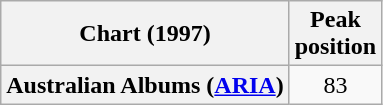<table class="wikitable plainrowheaders" style="text-align:center">
<tr>
<th scope="col">Chart (1997)</th>
<th scope="col">Peak<br>position</th>
</tr>
<tr>
<th scope="row">Australian Albums (<a href='#'>ARIA</a>)</th>
<td>83</td>
</tr>
</table>
